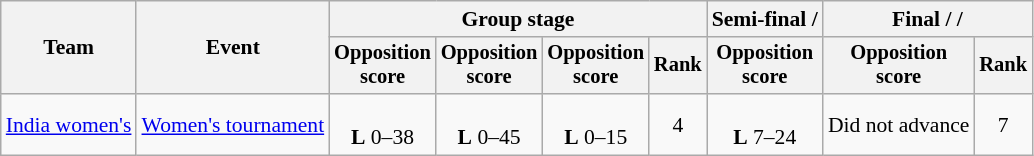<table class=wikitable style=font-size:90%;text-align:center>
<tr>
<th rowspan=2>Team</th>
<th rowspan=2>Event</th>
<th colspan=4>Group stage</th>
<th>Semi-final / </th>
<th colspan=2>Final  /  / </th>
</tr>
<tr style=font-size:95%>
<th>Opposition<br> score</th>
<th>Opposition<br> score</th>
<th>Opposition<br> score</th>
<th>Rank</th>
<th>Opposition<br> score</th>
<th>Opposition<br> score</th>
<th>Rank</th>
</tr>
<tr>
<td align=left><a href='#'>India women's</a></td>
<td align=left rowpsan=2><a href='#'>Women's tournament</a></td>
<td><br><strong>L</strong> 0–38</td>
<td><br><strong>L</strong> 0–45</td>
<td><br><strong>L</strong> 0–15</td>
<td>4</td>
<td><br><strong>L</strong> 7–24</td>
<td>Did not advance</td>
<td>7</td>
</tr>
</table>
